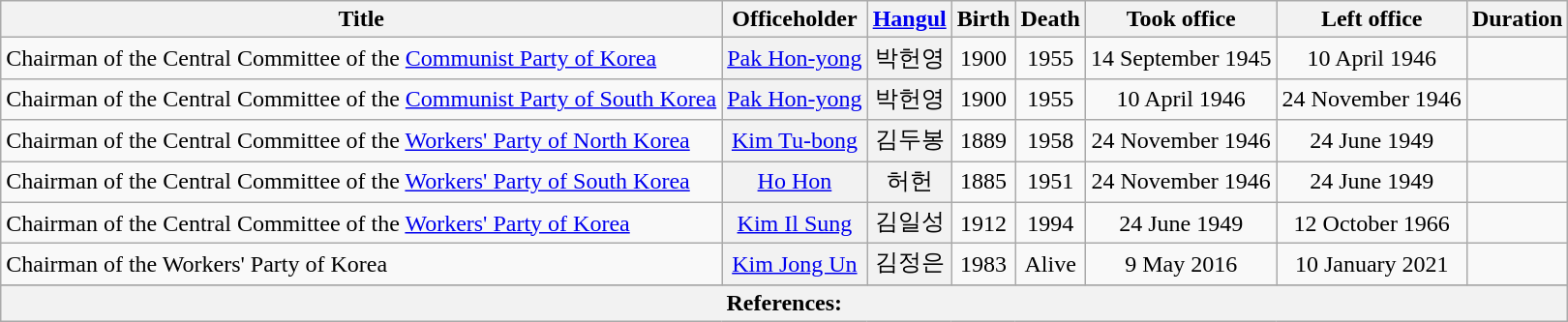<table class="wikitable">
<tr>
<th scope="col"  class="unsortable">Title</th>
<th scope="col">Officeholder</th>
<th class="unsortable"><a href='#'>Hangul</a></th>
<th scope="col">Birth</th>
<th scope="col">Death</th>
<th scope="col">Took office</th>
<th scope="col">Left office</th>
<th scope="col">Duration</th>
</tr>
<tr>
<td>Chairman of the Central Committee of the <a href='#'>Communist Party of Korea</a></td>
<th align="center" scope="row" style="font-weight:normal;"><a href='#'>Pak Hon-yong</a></th>
<th align="center" scope="row" style="font-weight:normal;">박헌영</th>
<td align="center">1900</td>
<td align="center">1955</td>
<td align="center">14 September 1945</td>
<td align="center">10 April 1946</td>
<td align="center"></td>
</tr>
<tr>
<td>Chairman of the Central Committee of the <a href='#'>Communist Party of South Korea</a></td>
<th align="center" scope="row" style="font-weight:normal;"><a href='#'>Pak Hon-yong</a></th>
<th align="center" scope="row" style="font-weight:normal;">박헌영</th>
<td align="center">1900</td>
<td align="center">1955</td>
<td align="center">10 April 1946</td>
<td align="center">24 November 1946</td>
<td align="center"></td>
</tr>
<tr>
<td>Chairman of the Central Committee of the <a href='#'>Workers' Party of North Korea</a></td>
<th align="center" scope="row" style="font-weight:normal;"><a href='#'>Kim Tu-bong</a></th>
<th align="center" scope="row" style="font-weight:normal;">김두봉</th>
<td align="center">1889</td>
<td align="center">1958</td>
<td align="center">24 November 1946</td>
<td align="center">24 June 1949</td>
<td align="center"></td>
</tr>
<tr>
<td>Chairman of the Central Committee of the <a href='#'>Workers' Party of South Korea</a></td>
<th align="center" scope="row" style="font-weight:normal;"><a href='#'>Ho Hon</a></th>
<th align="center" scope="row" style="font-weight:normal;">허헌</th>
<td align="center">1885</td>
<td align="center">1951</td>
<td align="center">24 November 1946</td>
<td align="center">24 June 1949</td>
<td align="center"></td>
</tr>
<tr>
<td>Chairman of the Central Committee of the <a href='#'>Workers' Party of Korea</a></td>
<th align="center" scope="row" style="font-weight:normal;"><a href='#'>Kim Il Sung</a></th>
<th align="center" scope="row" style="font-weight:normal;">김일성</th>
<td align="center">1912</td>
<td align="center">1994</td>
<td align="center">24 June 1949</td>
<td align="center">12 October 1966</td>
<td align="center"></td>
</tr>
<tr>
<td>Chairman of the Workers' Party of Korea</td>
<th align="center" scope="row" style="font-weight:normal;"><a href='#'>Kim Jong Un</a></th>
<th align="center" scope="row" style="font-weight:normal;">김정은</th>
<td align="center">1983</td>
<td align="center">Alive</td>
<td align="center">9 May 2016</td>
<td align="center">10 January 2021</td>
<td align="center"></td>
</tr>
<tr>
</tr>
<tr>
<th colspan="9" unsortable><strong>References:</strong><br></th>
</tr>
</table>
